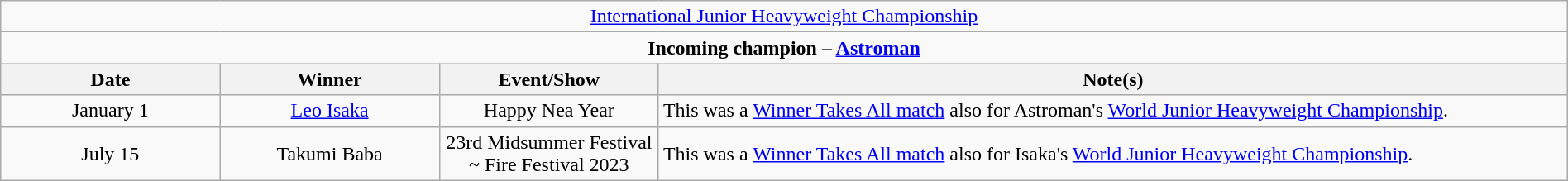<table class="wikitable" style="text-align:center; width:100%;">
<tr>
<td colspan="5" style="text-align: center;"><a href='#'>International Junior Heavyweight Championship</a></td>
</tr>
<tr>
<td colspan="5" style="text-align: center;"><strong>Incoming champion – <a href='#'>Astroman</a></strong></td>
</tr>
<tr>
<th width=14%>Date</th>
<th width=14%>Winner</th>
<th width=14%>Event/Show</th>
<th width=58%>Note(s)</th>
</tr>
<tr>
<td>January 1<br></td>
<td><a href='#'>Leo Isaka</a></td>
<td>Happy Nea Year</td>
<td align=left>This was a <a href='#'>Winner Takes All match</a> also for Astroman's <a href='#'>World Junior Heavyweight Championship</a>.</td>
</tr>
<tr>
<td>July 15</td>
<td>Takumi Baba</td>
<td>23rd Midsummer Festival ~ Fire Festival 2023<br></td>
<td align=left>This was a <a href='#'>Winner Takes All match</a> also for Isaka's <a href='#'>World Junior Heavyweight Championship</a>.</td>
</tr>
</table>
